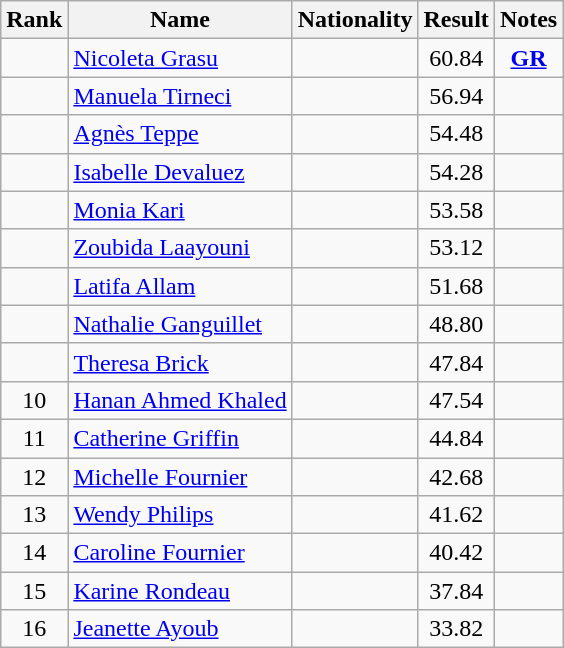<table class="wikitable sortable" style="text-align:center">
<tr>
<th>Rank</th>
<th>Name</th>
<th>Nationality</th>
<th>Result</th>
<th>Notes</th>
</tr>
<tr>
<td></td>
<td align=left><a href='#'>Nicoleta Grasu</a></td>
<td align=left></td>
<td>60.84</td>
<td><strong><a href='#'>GR</a></strong></td>
</tr>
<tr>
<td></td>
<td align=left><a href='#'>Manuela Tirneci</a></td>
<td align=left></td>
<td>56.94</td>
<td></td>
</tr>
<tr>
<td></td>
<td align=left><a href='#'>Agnès Teppe</a></td>
<td align=left></td>
<td>54.48</td>
<td></td>
</tr>
<tr>
<td></td>
<td align=left><a href='#'>Isabelle Devaluez</a></td>
<td align=left></td>
<td>54.28</td>
<td></td>
</tr>
<tr>
<td></td>
<td align=left><a href='#'>Monia Kari</a></td>
<td align=left></td>
<td>53.58</td>
<td></td>
</tr>
<tr>
<td></td>
<td align=left><a href='#'>Zoubida Laayouni</a></td>
<td align=left></td>
<td>53.12</td>
<td></td>
</tr>
<tr>
<td></td>
<td align=left><a href='#'>Latifa Allam</a></td>
<td align=left></td>
<td>51.68</td>
<td></td>
</tr>
<tr>
<td></td>
<td align=left><a href='#'>Nathalie Ganguillet</a></td>
<td align=left></td>
<td>48.80</td>
<td></td>
</tr>
<tr>
<td></td>
<td align=left><a href='#'>Theresa Brick</a></td>
<td align=left></td>
<td>47.84</td>
<td></td>
</tr>
<tr>
<td>10</td>
<td align=left><a href='#'>Hanan Ahmed Khaled</a></td>
<td align=left></td>
<td>47.54</td>
<td></td>
</tr>
<tr>
<td>11</td>
<td align=left><a href='#'>Catherine Griffin</a></td>
<td align=left></td>
<td>44.84</td>
<td></td>
</tr>
<tr>
<td>12</td>
<td align=left><a href='#'>Michelle Fournier</a></td>
<td align=left></td>
<td>42.68</td>
<td></td>
</tr>
<tr>
<td>13</td>
<td align=left><a href='#'>Wendy Philips</a></td>
<td align=left></td>
<td>41.62</td>
<td></td>
</tr>
<tr>
<td>14</td>
<td align=left><a href='#'>Caroline Fournier</a></td>
<td align=left></td>
<td>40.42</td>
<td></td>
</tr>
<tr>
<td>15</td>
<td align=left><a href='#'>Karine Rondeau</a></td>
<td align=left></td>
<td>37.84</td>
<td></td>
</tr>
<tr>
<td>16</td>
<td align=left><a href='#'>Jeanette Ayoub</a></td>
<td align=left></td>
<td>33.82</td>
<td></td>
</tr>
</table>
